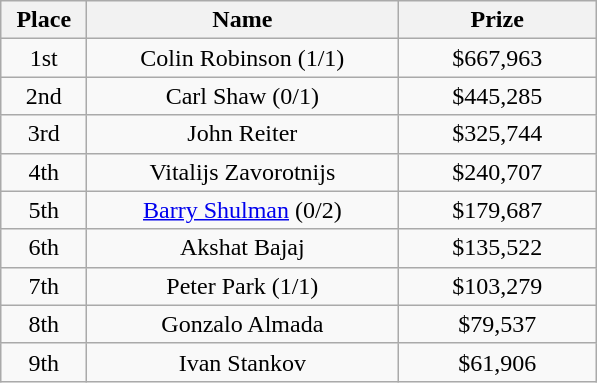<table class="wikitable">
<tr>
<th width="50">Place</th>
<th width="200">Name</th>
<th width="125">Prize</th>
</tr>
<tr>
<td align=center>1st</td>
<td align=center> Colin Robinson (1/1)</td>
<td align=center>$667,963</td>
</tr>
<tr>
<td align=center>2nd</td>
<td align=center> Carl Shaw (0/1)</td>
<td align=center>$445,285</td>
</tr>
<tr>
<td align=center>3rd</td>
<td align=center> John Reiter</td>
<td align=center>$325,744</td>
</tr>
<tr>
<td align=center>4th</td>
<td align=center> Vitalijs Zavorotnijs</td>
<td align=center>$240,707</td>
</tr>
<tr>
<td align=center>5th</td>
<td align=center> <a href='#'>Barry Shulman</a> (0/2)</td>
<td align=center>$179,687</td>
</tr>
<tr>
<td align=center>6th</td>
<td align=center> Akshat Bajaj</td>
<td align=center>$135,522</td>
</tr>
<tr>
<td align=center>7th</td>
<td align=center> Peter Park (1/1)</td>
<td align=center>$103,279</td>
</tr>
<tr>
<td align=center>8th</td>
<td align=center> Gonzalo Almada</td>
<td align=center>$79,537</td>
</tr>
<tr>
<td align=center>9th</td>
<td align=center> Ivan Stankov</td>
<td align=center>$61,906</td>
</tr>
</table>
